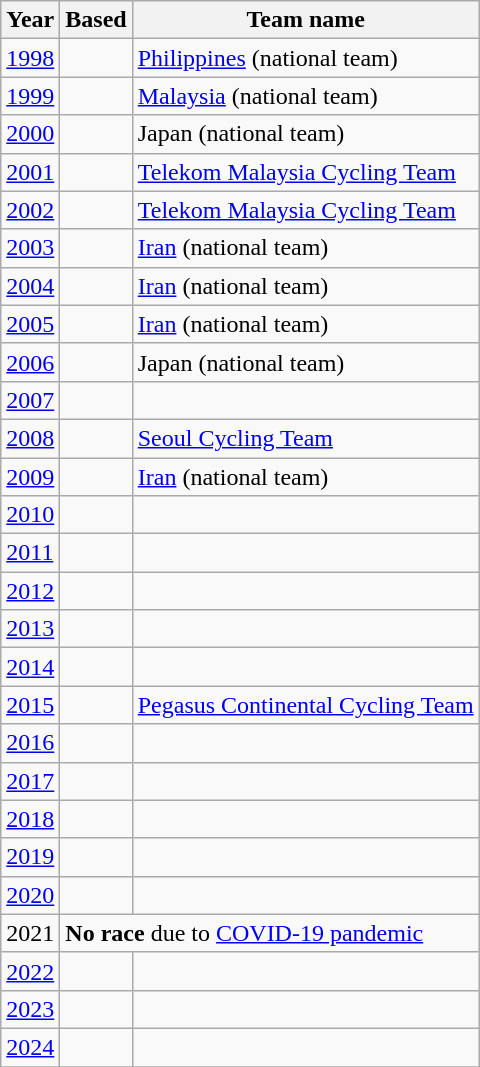<table class="wikitable sortable">
<tr>
<th>Year</th>
<th>Based</th>
<th>Team name</th>
</tr>
<tr>
<td><a href='#'>1998</a></td>
<td></td>
<td><a href='#'>Philippines</a> (national team)</td>
</tr>
<tr>
<td><a href='#'>1999</a></td>
<td></td>
<td><a href='#'>Malaysia</a> (national team)</td>
</tr>
<tr>
<td><a href='#'>2000</a></td>
<td></td>
<td>Japan (national team)</td>
</tr>
<tr>
<td><a href='#'>2001</a></td>
<td></td>
<td><a href='#'>Telekom Malaysia Cycling Team</a></td>
</tr>
<tr>
<td><a href='#'>2002</a></td>
<td></td>
<td><a href='#'>Telekom Malaysia Cycling Team</a></td>
</tr>
<tr>
<td><a href='#'>2003</a></td>
<td></td>
<td><a href='#'>Iran</a> (national team)</td>
</tr>
<tr>
<td><a href='#'>2004</a></td>
<td></td>
<td><a href='#'>Iran</a> (national team)</td>
</tr>
<tr>
<td><a href='#'>2005</a></td>
<td></td>
<td><a href='#'>Iran</a> (national team)</td>
</tr>
<tr>
<td><a href='#'>2006</a></td>
<td></td>
<td>Japan (national team)</td>
</tr>
<tr>
<td><a href='#'>2007</a></td>
<td></td>
<td></td>
</tr>
<tr>
<td><a href='#'>2008</a></td>
<td></td>
<td><a href='#'>Seoul Cycling Team</a></td>
</tr>
<tr>
<td><a href='#'>2009</a></td>
<td></td>
<td><a href='#'>Iran</a> (national team)</td>
</tr>
<tr>
<td><a href='#'>2010</a></td>
<td></td>
<td></td>
</tr>
<tr>
<td><a href='#'>2011</a></td>
<td></td>
<td></td>
</tr>
<tr>
<td><a href='#'>2012</a></td>
<td></td>
<td></td>
</tr>
<tr>
<td><a href='#'>2013</a></td>
<td></td>
<td></td>
</tr>
<tr>
<td><a href='#'>2014</a></td>
<td></td>
<td></td>
</tr>
<tr>
<td><a href='#'>2015</a></td>
<td></td>
<td><a href='#'>Pegasus Continental Cycling Team</a></td>
</tr>
<tr>
<td><a href='#'>2016</a></td>
<td></td>
<td></td>
</tr>
<tr>
<td><a href='#'>2017</a></td>
<td></td>
<td></td>
</tr>
<tr>
<td><a href='#'>2018</a></td>
<td></td>
<td></td>
</tr>
<tr>
<td><a href='#'>2019</a></td>
<td></td>
<td></td>
</tr>
<tr>
<td><a href='#'>2020</a></td>
<td></td>
<td></td>
</tr>
<tr>
<td>2021</td>
<td rowspan=1 colspan=2><strong>No race</strong> due to <a href='#'>COVID-19 pandemic</a></td>
</tr>
<tr>
<td><a href='#'>2022</a></td>
<td></td>
<td></td>
</tr>
<tr>
<td><a href='#'>2023</a></td>
<td></td>
<td></td>
</tr>
<tr>
<td><a href='#'>2024</a></td>
<td></td>
<td></td>
</tr>
<tr>
</tr>
</table>
